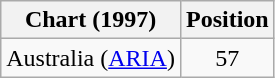<table class="wikitable">
<tr>
<th>Chart (1997)</th>
<th>Position</th>
</tr>
<tr>
<td>Australia (<a href='#'>ARIA</a>)</td>
<td align="center">57</td>
</tr>
</table>
